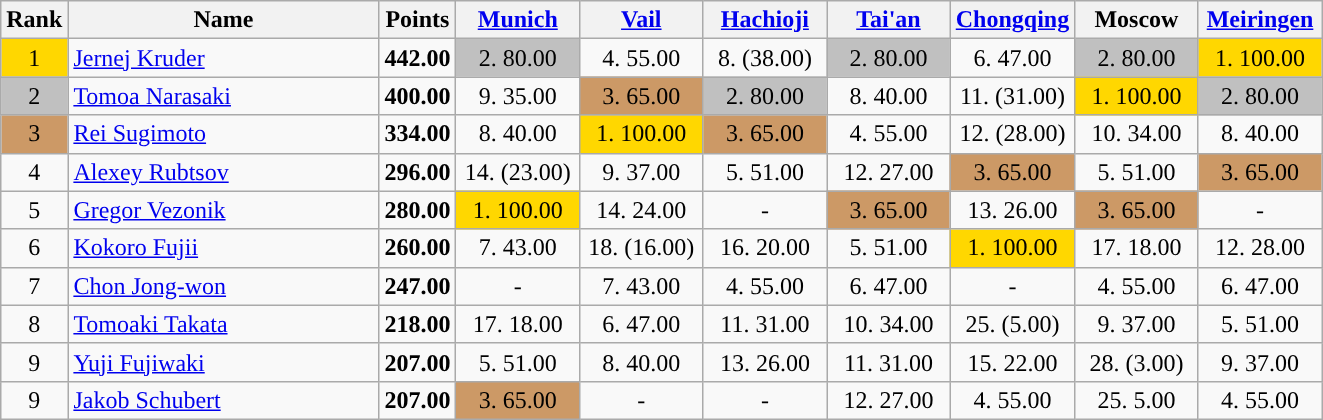<table class="wikitable sortable">
<tr>
<th>Rank</th>
<th width = "200">Name</th>
<th>Points</th>
<th width = "75" data-sort-type="number"><a href='#'>Munich</a></th>
<th width = "75" data-sort-type="number"><a href='#'>Vail</a></th>
<th width = "75" data-sort-type="number"><a href='#'>Hachioji</a></th>
<th width = "75" data-sort-type="number"><a href='#'>Tai'an</a></th>
<th width = "75" data-sort-type="number"><a href='#'>Chongqing</a></th>
<th width = "75" data-sort-type="number">Moscow</th>
<th width = "75" data-sort-type="number"><a href='#'>Meiringen</a></th>
</tr>
<tr>
<td align="center" style="background: gold">1</td>
<td> <a href='#'>Jernej Kruder</a></td>
<td align="center"><strong>442.00</strong></td>
<td align="center" style="background: silver">2. 80.00</td>
<td align="center">4. 55.00</td>
<td align="center">8. (38.00)</td>
<td align="center" style="background: silver">2. 80.00</td>
<td align="center">6. 47.00</td>
<td align="center" style="background: silver">2. 80.00</td>
<td align="center" style="background: gold">1. 100.00</td>
</tr>
<tr>
<td align="center" style="background: silver">2</td>
<td> <a href='#'>Tomoa Narasaki</a></td>
<td align="center"><strong>400.00</strong></td>
<td align="center">9. 35.00</td>
<td align="center" style="background: #cc9966">3. 65.00</td>
<td align="center" style="background: silver">2. 80.00</td>
<td align="center">8. 40.00</td>
<td align="center">11. (31.00)</td>
<td align="center" style="background: gold">1. 100.00</td>
<td align="center" style="background: silver">2. 80.00</td>
</tr>
<tr>
<td align="center" style="background: #cc9966">3</td>
<td> <a href='#'>Rei Sugimoto</a></td>
<td align="center"><strong>334.00</strong></td>
<td align="center">8. 40.00</td>
<td align="center" style="background: gold">1. 100.00</td>
<td align="center" style="background: #cc9966">3. 65.00</td>
<td align="center">4. 55.00</td>
<td align="center">12. (28.00)</td>
<td align="center">10. 34.00</td>
<td align="center">8. 40.00</td>
</tr>
<tr>
<td align="center">4</td>
<td> <a href='#'>Alexey Rubtsov</a></td>
<td align="center"><strong>296.00</strong></td>
<td align="center">14. (23.00)</td>
<td align="center">9. 37.00</td>
<td align="center">5. 51.00</td>
<td align="center">12. 27.00</td>
<td align="center" style="background: #cc9966">3. 65.00</td>
<td align="center">5. 51.00</td>
<td align="center" style="background: #cc9966">3. 65.00</td>
</tr>
<tr>
<td align="center">5</td>
<td> <a href='#'>Gregor Vezonik</a></td>
<td align="center"><strong>280.00</strong></td>
<td align="center" style="background: gold">1. 100.00</td>
<td align="center">14. 24.00</td>
<td align="center">-</td>
<td align="center" style="background: #cc9966">3. 65.00</td>
<td align="center">13. 26.00</td>
<td align="center" style="background: #cc9966">3. 65.00</td>
<td align="center">-</td>
</tr>
<tr>
<td align="center">6</td>
<td> <a href='#'>Kokoro Fujii</a></td>
<td align="center"><strong>260.00</strong></td>
<td align="center">7. 43.00</td>
<td align="center">18. (16.00)</td>
<td align="center">16. 20.00</td>
<td align="center">5. 51.00</td>
<td align="center" style="background: gold">1. 100.00</td>
<td align="center">17. 18.00</td>
<td align="center">12. 28.00</td>
</tr>
<tr>
<td align="center">7</td>
<td> <a href='#'>Chon Jong-won</a></td>
<td align="center"><strong>247.00</strong></td>
<td align="center">-</td>
<td align="center">7. 43.00</td>
<td align="center">4. 55.00</td>
<td align="center">6. 47.00</td>
<td align="center">-</td>
<td align="center">4. 55.00</td>
<td align="center">6. 47.00</td>
</tr>
<tr>
<td align="center">8</td>
<td> <a href='#'>Tomoaki Takata</a></td>
<td align="center"><strong>218.00</strong></td>
<td align="center">17. 18.00</td>
<td align="center">6. 47.00</td>
<td align="center">11. 31.00</td>
<td align="center">10. 34.00</td>
<td align="center">25. (5.00)</td>
<td align="center">9. 37.00</td>
<td align="center">5. 51.00</td>
</tr>
<tr>
<td align="center">9</td>
<td> <a href='#'>Yuji Fujiwaki</a></td>
<td align="center"><strong>207.00</strong></td>
<td align="center">5. 51.00</td>
<td align="center">8. 40.00</td>
<td align="center">13. 26.00</td>
<td align="center">11. 31.00</td>
<td align="center">15. 22.00</td>
<td align="center">28. (3.00)</td>
<td align="center">9. 37.00</td>
</tr>
<tr>
<td align="center">9</td>
<td> <a href='#'>Jakob Schubert</a></td>
<td align="center"><strong>207.00</strong></td>
<td align="center" style="background: #cc9966">3. 65.00</td>
<td align="center">-</td>
<td align="center">-</td>
<td align="center">12. 27.00</td>
<td align="center">4. 55.00</td>
<td align="center">25. 5.00</td>
<td align="center">4. 55.00</td>
</tr>
</table>
